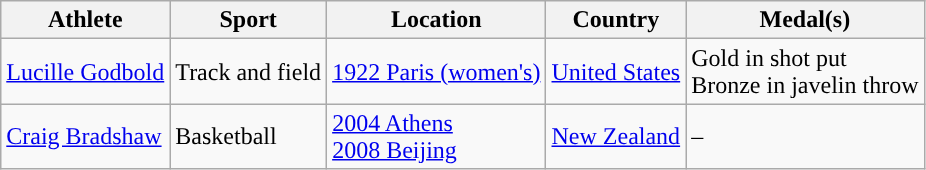<table class="wikitable"; style= "text-align: ">
<tr>
<th width=px>Athlete</th>
<th width=px>Sport</th>
<th width=px>Location</th>
<th width=px>Country</th>
<th width=px>Medal(s)</th>
</tr>
<tr>
<td><a href='#'>Lucille Godbold</a></td>
<td>Track and field</td>
<td><a href='#'>1922 Paris (women's)</a></td>
<td><a href='#'>United States</a></td>
<td>Gold in shot put<br> Bronze in javelin throw</td>
</tr>
<tr>
<td><a href='#'>Craig Bradshaw</a></td>
<td>Basketball</td>
<td><a href='#'>2004 Athens</a><br><a href='#'>2008 Beijing</a></td>
<td><a href='#'>New Zealand</a></td>
<td>–</td>
</tr>
</table>
